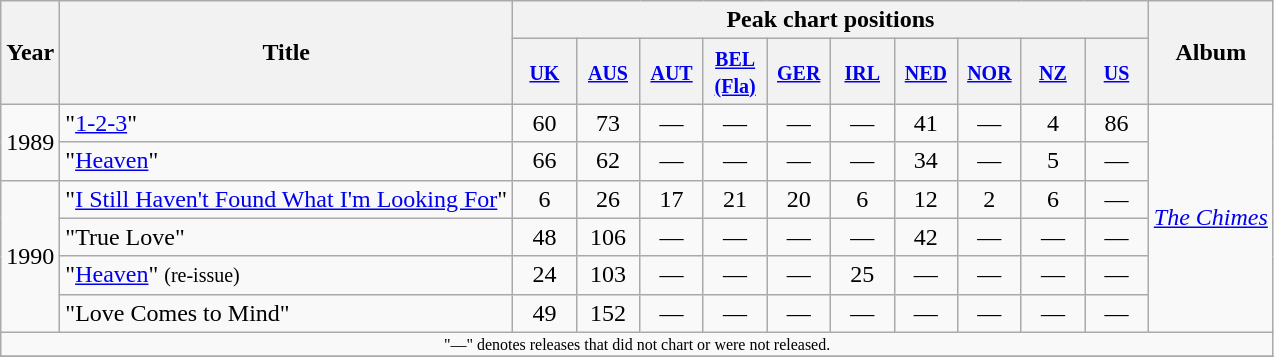<table class="wikitable plainrowheaders">
<tr>
<th rowspan="2"  width="1em">Year</th>
<th rowspan="2">Title</th>
<th colspan="10">Peak chart positions</th>
<th rowspan="2">Album</th>
</tr>
<tr>
<th width="35"><small><a href='#'>UK</a></small><br></th>
<th width="35"><small><a href='#'>AUS</a></small><br></th>
<th width="35"><small><a href='#'>AUT</a></small><br></th>
<th width="35"><small><a href='#'>BEL<br>(Fla)</a></small><br></th>
<th width="35"><small><a href='#'>GER</a></small><br></th>
<th width="35"><small><a href='#'>IRL</a></small><br></th>
<th width="35"><small><a href='#'>NED</a></small><br></th>
<th width="35"><small><a href='#'>NOR</a></small><br></th>
<th width="35"><small><a href='#'>NZ</a></small><br></th>
<th width="35"><small><a href='#'>US</a></small><br></th>
</tr>
<tr>
<td rowspan= 2>1989</td>
<td>"<a href='#'>1-2-3</a>"</td>
<td align="center">60</td>
<td align="center">73</td>
<td align="center">—</td>
<td align="center">—</td>
<td align="center">—</td>
<td align="center">—</td>
<td align="center">41</td>
<td align="center">—</td>
<td align="center">4</td>
<td align="center">86</td>
<td rowspan=6><em><a href='#'>The Chimes</a></em></td>
</tr>
<tr>
<td>"<a href='#'>Heaven</a>"</td>
<td align="center">66</td>
<td align="center">62</td>
<td align="center">—</td>
<td align="center">—</td>
<td align="center">—</td>
<td align="center">—</td>
<td align="center">34</td>
<td align="center">—</td>
<td align="center">5</td>
<td align="center">—</td>
</tr>
<tr>
<td rowspan= 4>1990</td>
<td>"<a href='#'>I Still Haven't Found What I'm Looking For</a>"</td>
<td align="center">6</td>
<td align="center">26</td>
<td align="center">17</td>
<td align="center">21</td>
<td align="center">20</td>
<td align="center">6</td>
<td align="center">12</td>
<td align="center">2</td>
<td align="center">6</td>
<td align="center">—</td>
</tr>
<tr>
<td>"True Love"</td>
<td align="center">48</td>
<td align="center">106</td>
<td align="center">—</td>
<td align="center">—</td>
<td align="center">—</td>
<td align="center">—</td>
<td align="center">42</td>
<td align="center">—</td>
<td align="center">—</td>
<td align="center">—</td>
</tr>
<tr>
<td>"<a href='#'>Heaven</a>" <small>(re-issue)</small></td>
<td align="center">24</td>
<td align="center">103</td>
<td align="center">—</td>
<td align="center">—</td>
<td align="center">—</td>
<td align="center">25</td>
<td align="center">—</td>
<td align="center">—</td>
<td align="center">—</td>
<td align="center">—</td>
</tr>
<tr>
<td>"Love Comes to Mind"</td>
<td align="center">49</td>
<td align="center">152</td>
<td align="center">—</td>
<td align="center">—</td>
<td align="center">—</td>
<td align="center">—</td>
<td align="center">—</td>
<td align="center">—</td>
<td align="center">—</td>
<td align="center">—</td>
</tr>
<tr>
<td colspan="15" style="text-align:center; font-size:8pt;">"—" denotes releases that did not chart or were not released.</td>
</tr>
<tr>
</tr>
</table>
